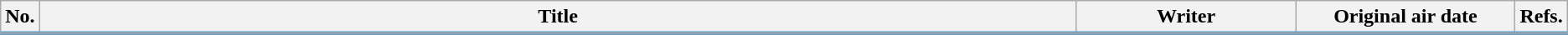<table class="wikitable">
<tr style="border-bottom: 3px solid #689BBD;">
<th style="width:1%;">No.</th>
<th>Title</th>
<th style="width:14%;">Writer</th>
<th style="width:14%;">Original air date</th>
<th style="width:1%;">Refs.</th>
</tr>
<tr>
</tr>
</table>
